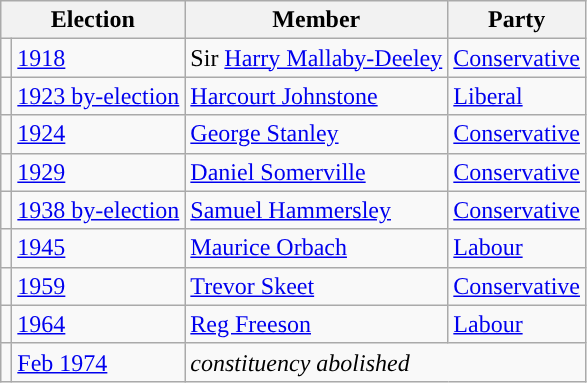<table class="wikitable">
<tr>
<th colspan="2">Election</th>
<th>Member</th>
<th>Party</th>
</tr>
<tr>
<td style="color:inherit;background-color: "></td>
<td><a href='#'>1918</a></td>
<td>Sir <a href='#'>Harry Mallaby-Deeley</a></td>
<td><a href='#'>Conservative</a></td>
</tr>
<tr>
<td style="color:inherit;background-color: "></td>
<td><a href='#'>1923 by-election</a></td>
<td><a href='#'>Harcourt Johnstone</a></td>
<td><a href='#'>Liberal</a></td>
</tr>
<tr>
<td style="color:inherit;background-color: "></td>
<td><a href='#'>1924</a></td>
<td><a href='#'>George Stanley</a></td>
<td><a href='#'>Conservative</a></td>
</tr>
<tr>
<td style="color:inherit;background-color: "></td>
<td><a href='#'>1929</a></td>
<td><a href='#'>Daniel Somerville</a></td>
<td><a href='#'>Conservative</a></td>
</tr>
<tr>
<td style="color:inherit;background-color: "></td>
<td><a href='#'>1938 by-election</a></td>
<td><a href='#'>Samuel Hammersley</a></td>
<td><a href='#'>Conservative</a></td>
</tr>
<tr>
<td style="color:inherit;background-color: "></td>
<td><a href='#'>1945</a></td>
<td><a href='#'>Maurice Orbach</a></td>
<td><a href='#'>Labour</a></td>
</tr>
<tr>
<td style="color:inherit;background-color: "></td>
<td><a href='#'>1959</a></td>
<td><a href='#'>Trevor Skeet</a></td>
<td><a href='#'>Conservative</a></td>
</tr>
<tr>
<td style="color:inherit;background-color: "></td>
<td><a href='#'>1964</a></td>
<td><a href='#'>Reg Freeson</a></td>
<td><a href='#'>Labour</a></td>
</tr>
<tr>
<td></td>
<td><a href='#'>Feb 1974</a></td>
<td colspan="2"><em>constituency abolished</em></td>
</tr>
</table>
